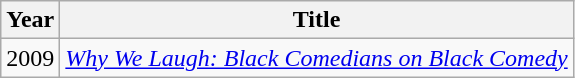<table class="wikitable sortable" style="font-size: 100%;">
<tr>
<th>Year</th>
<th>Title</th>
</tr>
<tr>
<td>2009</td>
<td><em><a href='#'>Why We Laugh: Black Comedians on Black Comedy</a></em></td>
</tr>
</table>
